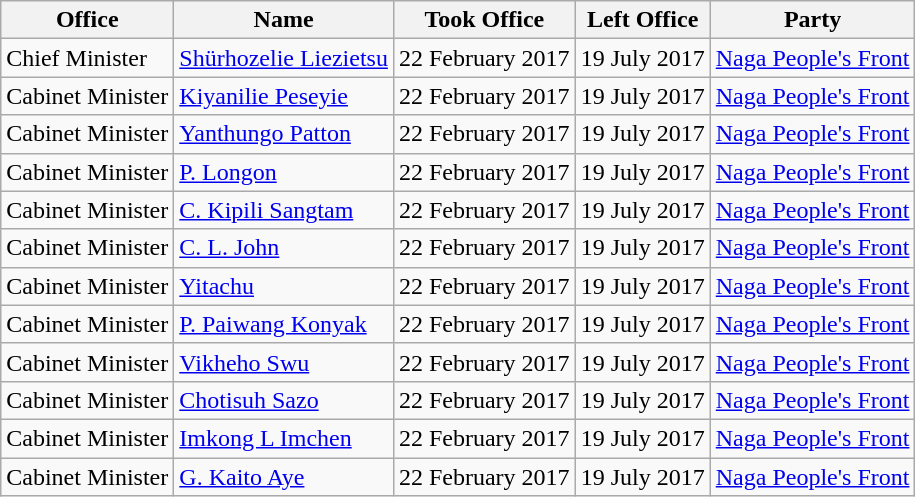<table class="wikitable">
<tr>
<th>Office</th>
<th>Name</th>
<th>Took Office</th>
<th>Left Office</th>
<th>Party</th>
</tr>
<tr>
<td>Chief Minister</td>
<td><a href='#'>Shürhozelie Liezietsu</a></td>
<td>22 February 2017</td>
<td>19 July 2017</td>
<td><a href='#'>Naga People's Front</a></td>
</tr>
<tr>
<td>Cabinet Minister</td>
<td><a href='#'>Kiyanilie Peseyie</a></td>
<td>22 February 2017</td>
<td>19 July 2017</td>
<td><a href='#'>Naga People's Front</a></td>
</tr>
<tr>
<td>Cabinet Minister</td>
<td><a href='#'>Yanthungo Patton</a></td>
<td>22 February 2017</td>
<td>19 July 2017</td>
<td><a href='#'>Naga People's Front</a></td>
</tr>
<tr>
<td>Cabinet Minister</td>
<td><a href='#'>P. Longon</a></td>
<td>22 February 2017</td>
<td>19 July 2017</td>
<td><a href='#'>Naga People's Front</a></td>
</tr>
<tr>
<td>Cabinet Minister</td>
<td><a href='#'>C. Kipili Sangtam</a></td>
<td>22 February 2017</td>
<td>19 July 2017</td>
<td><a href='#'>Naga People's Front</a></td>
</tr>
<tr>
<td>Cabinet Minister</td>
<td><a href='#'>C. L. John</a></td>
<td>22 February 2017</td>
<td>19 July 2017</td>
<td><a href='#'>Naga People's Front</a></td>
</tr>
<tr>
<td>Cabinet Minister</td>
<td><a href='#'>Yitachu</a></td>
<td>22 February 2017</td>
<td>19 July 2017</td>
<td><a href='#'>Naga People's Front</a></td>
</tr>
<tr>
<td>Cabinet Minister</td>
<td><a href='#'>P. Paiwang Konyak</a></td>
<td>22 February 2017</td>
<td>19 July 2017</td>
<td><a href='#'>Naga People's Front</a></td>
</tr>
<tr>
<td>Cabinet Minister</td>
<td><a href='#'>Vikheho Swu</a></td>
<td>22 February 2017</td>
<td>19 July 2017</td>
<td><a href='#'>Naga People's Front</a></td>
</tr>
<tr>
<td>Cabinet Minister</td>
<td><a href='#'>Chotisuh Sazo</a></td>
<td>22 February 2017</td>
<td>19 July 2017</td>
<td><a href='#'>Naga People's Front</a></td>
</tr>
<tr>
<td>Cabinet Minister</td>
<td><a href='#'>Imkong L Imchen</a></td>
<td>22 February 2017</td>
<td>19 July 2017</td>
<td><a href='#'>Naga People's Front</a></td>
</tr>
<tr>
<td>Cabinet Minister</td>
<td><a href='#'>G. Kaito Aye</a></td>
<td>22 February 2017</td>
<td>19 July 2017</td>
<td><a href='#'>Naga People's Front</a></td>
</tr>
</table>
